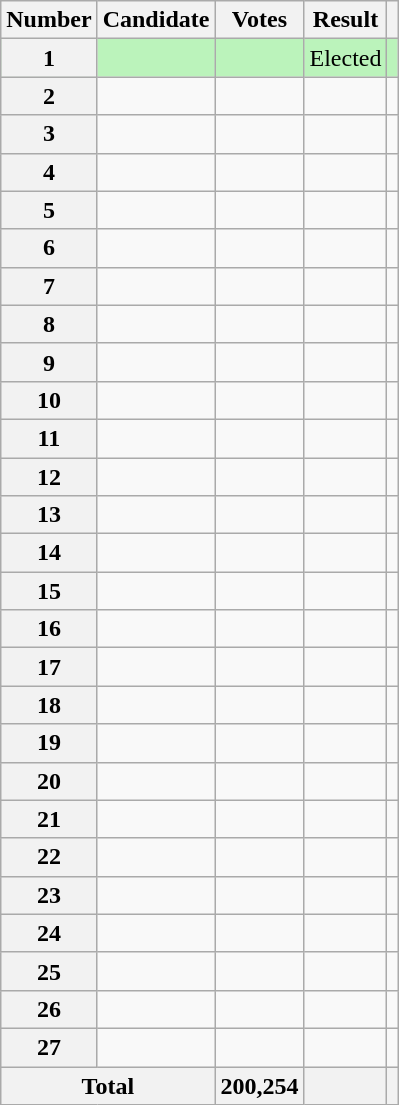<table class="wikitable sortable">
<tr>
<th scope="col">Number</th>
<th scope="col">Candidate</th>
<th scope="col">Votes</th>
<th scope="col">Result</th>
<th scope="col" class="unsortable"></th>
</tr>
<tr bgcolor=bbf3bb>
<th scope="row">1</th>
<td></td>
<td style="text-align:right"></td>
<td>Elected</td>
<td></td>
</tr>
<tr>
<th scope="row">2</th>
<td></td>
<td style="text-align:right"></td>
<td></td>
<td></td>
</tr>
<tr>
<th scope="row">3</th>
<td></td>
<td style="text-align:right"></td>
<td></td>
<td></td>
</tr>
<tr>
<th scope="row">4</th>
<td></td>
<td style="text-align:right"></td>
<td></td>
<td></td>
</tr>
<tr>
<th scope="row">5</th>
<td></td>
<td style="text-align:right"></td>
<td></td>
<td></td>
</tr>
<tr>
<th scope="row">6</th>
<td></td>
<td style="text-align:right"></td>
<td></td>
<td></td>
</tr>
<tr>
<th scope="row">7</th>
<td></td>
<td style="text-align:right"></td>
<td></td>
<td></td>
</tr>
<tr>
<th scope="row">8</th>
<td></td>
<td style="text-align:right"></td>
<td></td>
<td></td>
</tr>
<tr>
<th scope="row">9</th>
<td></td>
<td style="text-align:right"></td>
<td></td>
<td></td>
</tr>
<tr>
<th scope="row">10</th>
<td></td>
<td style="text-align:right"></td>
<td></td>
<td></td>
</tr>
<tr>
<th scope="row">11</th>
<td></td>
<td style="text-align:right"></td>
<td></td>
<td></td>
</tr>
<tr>
<th scope="row">12</th>
<td></td>
<td style="text-align:right"></td>
<td></td>
<td></td>
</tr>
<tr>
<th scope="row">13</th>
<td></td>
<td style="text-align:right"></td>
<td></td>
<td></td>
</tr>
<tr>
<th scope="row">14</th>
<td></td>
<td style="text-align:right"></td>
<td></td>
<td></td>
</tr>
<tr>
<th scope="row">15</th>
<td></td>
<td style="text-align:right"></td>
<td></td>
<td></td>
</tr>
<tr>
<th scope="row">16</th>
<td></td>
<td style="text-align:right"></td>
<td></td>
<td></td>
</tr>
<tr>
<th scope="row">17</th>
<td></td>
<td style="text-align:right"></td>
<td></td>
<td></td>
</tr>
<tr>
<th scope="row">18</th>
<td></td>
<td style="text-align:right"></td>
<td></td>
<td></td>
</tr>
<tr>
<th scope="row">19</th>
<td></td>
<td style="text-align:right"></td>
<td></td>
<td></td>
</tr>
<tr>
<th scope="row">20</th>
<td></td>
<td style="text-align:right"></td>
<td></td>
<td></td>
</tr>
<tr>
<th scope="row">21</th>
<td></td>
<td style="text-align:right"></td>
<td></td>
<td></td>
</tr>
<tr>
<th scope="row">22</th>
<td></td>
<td style="text-align:right"></td>
<td></td>
<td></td>
</tr>
<tr>
<th scope="row">23</th>
<td></td>
<td style="text-align:right"></td>
<td></td>
<td></td>
</tr>
<tr>
<th scope="row">24</th>
<td></td>
<td style="text-align:right"></td>
<td></td>
<td></td>
</tr>
<tr>
<th scope="row">25</th>
<td></td>
<td style="text-align:right"></td>
<td></td>
<td></td>
</tr>
<tr>
<th scope="row">26</th>
<td></td>
<td style="text-align:right"></td>
<td></td>
<td></td>
</tr>
<tr>
<th scope="row">27</th>
<td></td>
<td style="text-align:right"></td>
<td></td>
<td></td>
</tr>
<tr class="sortbottom">
<th scope="row" colspan="2">Total</th>
<th style="text-align:right">200,254</th>
<th></th>
<th></th>
</tr>
</table>
